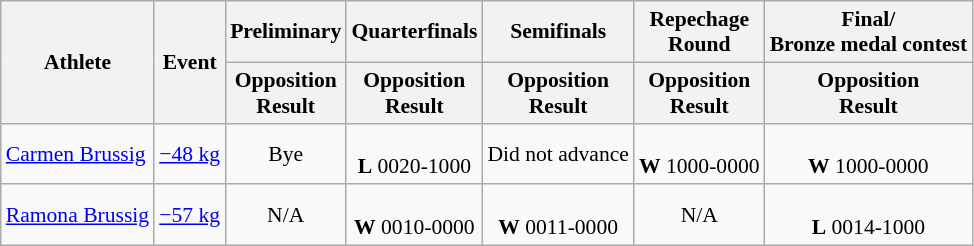<table class="wikitable" style="font-size:90%">
<tr>
<th rowspan="2">Athlete</th>
<th rowspan="2">Event</th>
<th>Preliminary</th>
<th>Quarterfinals</th>
<th>Semifinals</th>
<th>Repechage <br>Round</th>
<th>Final/<br>Bronze medal contest</th>
</tr>
<tr>
<th>Opposition<br>Result</th>
<th>Opposition<br>Result</th>
<th>Opposition<br>Result</th>
<th>Opposition<br>Result</th>
<th>Opposition<br>Result</th>
</tr>
<tr>
<td><a href='#'>Carmen Brussig</a></td>
<td style="text-align:center;"><a href='#'>−48 kg</a></td>
<td style="text-align:center;">Bye</td>
<td style="text-align:center;"><br> <strong>L</strong> 0020-1000</td>
<td style="text-align:center;">Did not advance</td>
<td style="text-align:center;"><br> <strong>W</strong> 1000-0000</td>
<td style="text-align:center;"><br> <strong>W</strong> 1000-0000 </td>
</tr>
<tr>
<td><a href='#'>Ramona Brussig</a></td>
<td style="text-align:center;"><a href='#'>−57 kg</a></td>
<td style="text-align:center;">N/A</td>
<td style="text-align:center;"><br> <strong>W</strong> 0010-0000</td>
<td style="text-align:center;"><br> <strong>W</strong> 0011-0000</td>
<td style="text-align:center;">N/A</td>
<td style="text-align:center;"><br> <strong>L</strong> 0014-1000 </td>
</tr>
</table>
